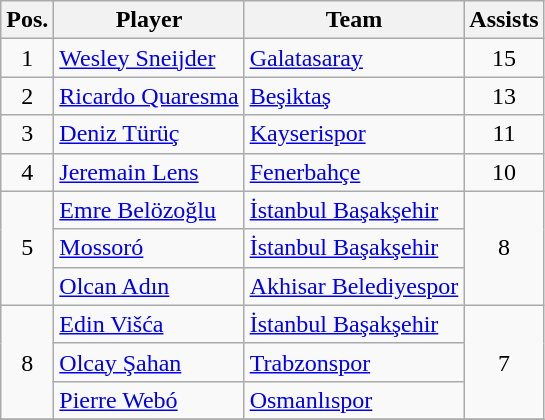<table class="wikitable">
<tr>
<th>Pos.</th>
<th>Player</th>
<th>Team</th>
<th>Assists</th>
</tr>
<tr>
<td align=center>1</td>
<td> <a href='#'>Wesley Sneijder</a></td>
<td><a href='#'>Galatasaray</a></td>
<td align=center>15</td>
</tr>
<tr>
<td align=center>2</td>
<td> <a href='#'>Ricardo Quaresma</a></td>
<td><a href='#'>Beşiktaş</a></td>
<td align=center>13</td>
</tr>
<tr>
<td align=center>3</td>
<td> <a href='#'>Deniz Türüç</a></td>
<td><a href='#'>Kayserispor</a></td>
<td align=center>11</td>
</tr>
<tr>
<td align=center>4</td>
<td> <a href='#'>Jeremain Lens</a></td>
<td><a href='#'>Fenerbahçe</a></td>
<td align=center>10</td>
</tr>
<tr>
<td rowspan=3 align=center>5</td>
<td> <a href='#'>Emre Belözoğlu</a></td>
<td><a href='#'>İstanbul Başakşehir</a></td>
<td rowspan=3 align=center>8</td>
</tr>
<tr>
<td> <a href='#'>Mossoró</a></td>
<td><a href='#'>İstanbul Başakşehir</a></td>
</tr>
<tr>
<td> <a href='#'>Olcan Adın</a></td>
<td><a href='#'>Akhisar Belediyespor</a></td>
</tr>
<tr>
<td rowspan=3 align=center>8</td>
<td> <a href='#'>Edin Višća</a></td>
<td><a href='#'>İstanbul Başakşehir</a></td>
<td rowspan=3 align=center>7</td>
</tr>
<tr>
<td> <a href='#'>Olcay Şahan</a></td>
<td><a href='#'>Trabzonspor</a></td>
</tr>
<tr>
<td> <a href='#'>Pierre Webó</a></td>
<td><a href='#'>Osmanlıspor</a></td>
</tr>
<tr>
</tr>
</table>
